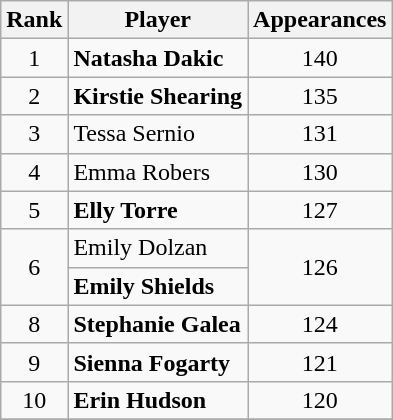<table class="wikitable" style="text-align:center; margin-left:1em">
<tr>
<th>Rank</th>
<th>Player</th>
<th>Appearances</th>
</tr>
<tr>
<td>1</td>
<td style="text-align:left"> <strong>Natasha Dakic</strong></td>
<td>140</td>
</tr>
<tr>
<td>2</td>
<td style="text-align:left"> <strong>Kirstie Shearing</strong></td>
<td>135</td>
</tr>
<tr>
<td>3</td>
<td style="text-align:left"> Tessa Sernio</td>
<td>131</td>
</tr>
<tr>
<td>4</td>
<td style="text-align:left"> Emma Robers</td>
<td>130</td>
</tr>
<tr>
<td>5</td>
<td style="text-align:left"> <strong>Elly Torre</strong></td>
<td>127</td>
</tr>
<tr>
<td rowspan=2>6</td>
<td style="text-align:left"> Emily Dolzan</td>
<td rowspan=2>126</td>
</tr>
<tr>
<td style="text-align:left"> <strong>Emily Shields</strong></td>
</tr>
<tr>
<td>8</td>
<td style="text-align:left"> <strong>Stephanie Galea</strong></td>
<td>124</td>
</tr>
<tr>
<td>9</td>
<td style="text-align:left"> <strong>Sienna Fogarty</strong></td>
<td>121</td>
</tr>
<tr>
<td>10</td>
<td style="text-align:left"> <strong>Erin Hudson</strong></td>
<td>120</td>
</tr>
<tr>
</tr>
</table>
